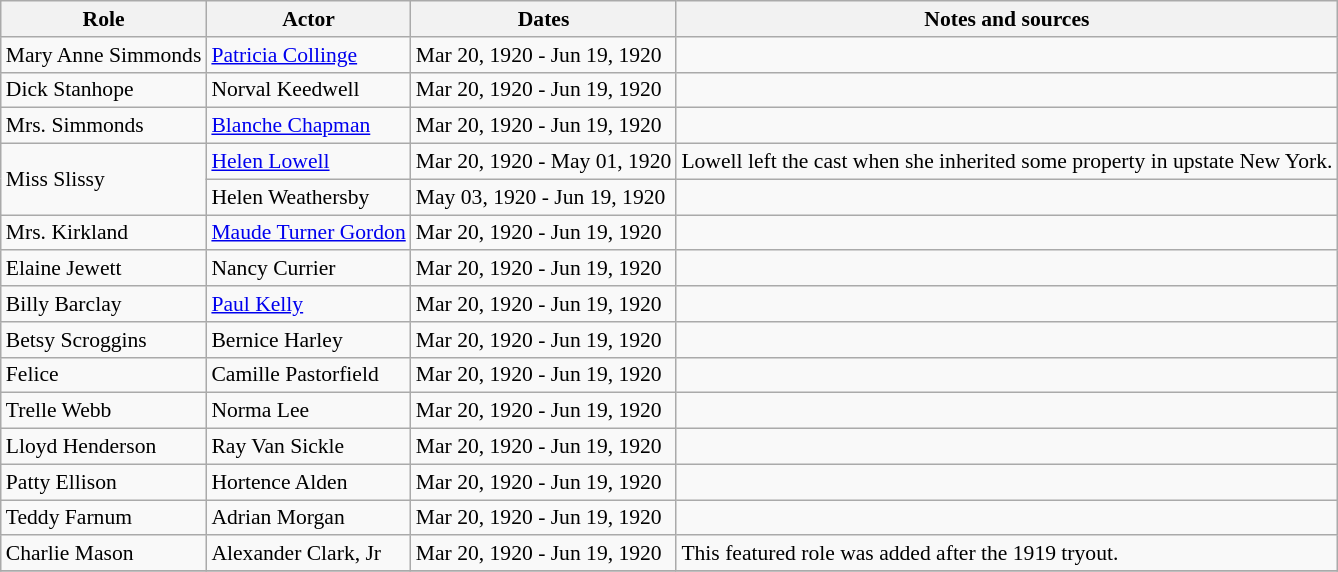<table class="wikitable mw-collapsible mw-collapsed sortable plainrowheaders" style="font-size: 90%">
<tr>
<th scope="col">Role</th>
<th scope="col">Actor</th>
<th scope="col">Dates</th>
<th scope="col">Notes and sources</th>
</tr>
<tr>
<td>Mary Anne Simmonds</td>
<td><a href='#'>Patricia Collinge</a></td>
<td>Mar 20, 1920 - Jun 19, 1920</td>
<td></td>
</tr>
<tr>
<td>Dick Stanhope</td>
<td>Norval Keedwell</td>
<td>Mar 20, 1920 - Jun 19, 1920</td>
<td></td>
</tr>
<tr>
<td>Mrs. Simmonds</td>
<td><a href='#'>Blanche Chapman</a></td>
<td>Mar 20, 1920 - Jun 19, 1920</td>
<td></td>
</tr>
<tr>
<td rowspan=2>Miss Slissy</td>
<td><a href='#'>Helen Lowell</a></td>
<td>Mar 20, 1920 - May 01, 1920</td>
<td>Lowell left the cast when she inherited some property in upstate New York.</td>
</tr>
<tr>
<td>Helen Weathersby</td>
<td>May 03, 1920 - Jun 19, 1920</td>
<td></td>
</tr>
<tr>
<td>Mrs. Kirkland</td>
<td><a href='#'>Maude Turner Gordon</a></td>
<td>Mar 20, 1920 - Jun 19, 1920</td>
<td></td>
</tr>
<tr>
<td>Elaine Jewett</td>
<td>Nancy Currier</td>
<td>Mar 20, 1920 - Jun 19, 1920</td>
<td></td>
</tr>
<tr>
<td>Billy Barclay</td>
<td><a href='#'>Paul Kelly</a></td>
<td>Mar 20, 1920 - Jun 19, 1920</td>
<td></td>
</tr>
<tr>
<td>Betsy Scroggins</td>
<td>Bernice Harley</td>
<td>Mar 20, 1920 - Jun 19, 1920</td>
<td></td>
</tr>
<tr>
<td>Felice</td>
<td>Camille Pastorfield</td>
<td>Mar 20, 1920 - Jun 19, 1920</td>
<td></td>
</tr>
<tr>
<td>Trelle Webb</td>
<td>Norma Lee</td>
<td>Mar 20, 1920 - Jun 19, 1920</td>
<td></td>
</tr>
<tr>
<td>Lloyd Henderson</td>
<td>Ray Van Sickle</td>
<td>Mar 20, 1920 - Jun 19, 1920</td>
<td></td>
</tr>
<tr>
<td>Patty Ellison</td>
<td>Hortence Alden</td>
<td>Mar 20, 1920 - Jun 19, 1920</td>
<td></td>
</tr>
<tr>
<td>Teddy Farnum</td>
<td>Adrian Morgan</td>
<td>Mar 20, 1920 - Jun 19, 1920</td>
<td></td>
</tr>
<tr>
<td>Charlie Mason</td>
<td>Alexander Clark, Jr</td>
<td>Mar 20, 1920 - Jun 19, 1920</td>
<td>This featured role was added after the 1919 tryout.</td>
</tr>
<tr>
</tr>
</table>
